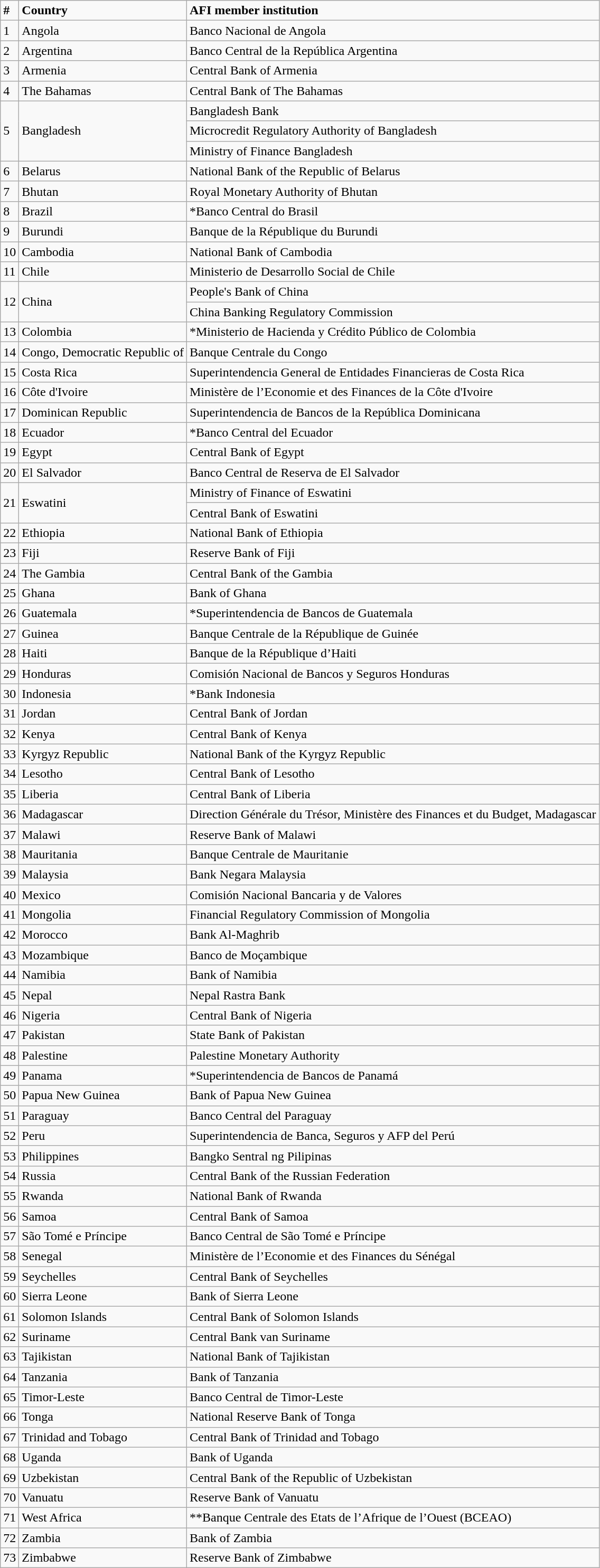<table class="wikitable">
<tr>
<td><strong>#</strong></td>
<td><strong>Country</strong></td>
<td><strong>AFI member institution</strong></td>
</tr>
<tr>
<td>1</td>
<td>Angola</td>
<td>Banco Nacional de Angola  </td>
</tr>
<tr>
<td>2</td>
<td>Argentina</td>
<td>Banco Central de la República Argentina</td>
</tr>
<tr>
<td>3</td>
<td>Armenia</td>
<td>Central Bank of Armenia</td>
</tr>
<tr>
<td>4</td>
<td>The Bahamas</td>
<td>Central Bank of The Bahamas</td>
</tr>
<tr>
<td rowspan="3">5</td>
<td rowspan="3">Bangladesh</td>
<td>Bangladesh Bank</td>
</tr>
<tr>
<td>Microcredit Regulatory Authority of Bangladesh</td>
</tr>
<tr>
<td>Ministry of Finance Bangladesh</td>
</tr>
<tr>
<td>6</td>
<td>Belarus</td>
<td>National Bank of the Republic of Belarus</td>
</tr>
<tr>
<td>7</td>
<td>Bhutan</td>
<td>Royal Monetary Authority of Bhutan  </td>
</tr>
<tr>
<td>8</td>
<td>Brazil</td>
<td>*Banco Central do Brasil</td>
</tr>
<tr>
<td>9</td>
<td>Burundi</td>
<td>Banque de la République du Burundi</td>
</tr>
<tr>
<td>10</td>
<td>Cambodia</td>
<td>National Bank of Cambodia</td>
</tr>
<tr>
<td>11</td>
<td>Chile</td>
<td>Ministerio de Desarrollo Social de Chile</td>
</tr>
<tr>
<td rowspan="2">12</td>
<td rowspan="2">China</td>
<td>People's Bank of China</td>
</tr>
<tr>
<td>China Banking Regulatory Commission  </td>
</tr>
<tr>
<td>13</td>
<td>Colombia</td>
<td>*Ministerio de Hacienda y Crédito Público de Colombia</td>
</tr>
<tr>
<td>14</td>
<td>Congo, Democratic Republic of</td>
<td>Banque Centrale du Congo</td>
</tr>
<tr>
<td>15</td>
<td>Costa Rica</td>
<td>Superintendencia General  de Entidades Financieras de Costa Rica</td>
</tr>
<tr>
<td>16</td>
<td>Côte d'Ivoire</td>
<td>Ministère de l’Economie et  des Finances de la Côte d'Ivoire</td>
</tr>
<tr>
<td>17</td>
<td>Dominican Republic</td>
<td>Superintendencia de Bancos de la República Dominicana  </td>
</tr>
<tr>
<td>18</td>
<td>Ecuador</td>
<td>*Banco Central del Ecuador  </td>
</tr>
<tr>
<td>19</td>
<td>Egypt</td>
<td>Central Bank of Egypt</td>
</tr>
<tr>
<td>20</td>
<td>El Salvador</td>
<td>Banco Central de Reserva de El  Salvador  </td>
</tr>
<tr>
<td rowspan="2">21</td>
<td rowspan="2">Eswatini</td>
<td>Ministry of Finance of Eswatini</td>
</tr>
<tr>
<td>Central Bank of Eswatini</td>
</tr>
<tr>
<td>22</td>
<td>Ethiopia</td>
<td>National Bank of Ethiopia</td>
</tr>
<tr>
<td>23</td>
<td>Fiji</td>
<td>Reserve Bank of Fiji</td>
</tr>
<tr>
<td>24</td>
<td>The Gambia</td>
<td>Central Bank of the Gambia</td>
</tr>
<tr>
<td>25</td>
<td>Ghana</td>
<td>Bank of Ghana</td>
</tr>
<tr>
<td>26</td>
<td>Guatemala</td>
<td>*Superintendencia de Bancos de Guatemala</td>
</tr>
<tr>
<td>27</td>
<td>Guinea</td>
<td>Banque Centrale de la République de Guinée</td>
</tr>
<tr>
<td>28</td>
<td>Haiti</td>
<td>Banque de la République d’Haiti</td>
</tr>
<tr>
<td>29</td>
<td>Honduras</td>
<td>Comisión Nacional de Bancos y Seguros Honduras  </td>
</tr>
<tr>
<td>30</td>
<td>Indonesia</td>
<td>*Bank Indonesia  </td>
</tr>
<tr>
<td>31</td>
<td>Jordan  </td>
<td>Central Bank of Jordan  </td>
</tr>
<tr>
<td>32</td>
<td>Kenya</td>
<td>Central Bank of Kenya</td>
</tr>
<tr>
<td>33</td>
<td>Kyrgyz Republic</td>
<td>National Bank of the Kyrgyz Republic</td>
</tr>
<tr>
<td>34</td>
<td>Lesotho</td>
<td>Central Bank of Lesotho</td>
</tr>
<tr>
<td>35</td>
<td>Liberia  </td>
<td>Central Bank of Liberia  </td>
</tr>
<tr>
<td>36</td>
<td>Madagascar  </td>
<td>Direction Générale du Trésor, Ministère des Finances et du Budget, Madagascar</td>
</tr>
<tr>
<td>37</td>
<td>Malawi</td>
<td>Reserve Bank of Malawi</td>
</tr>
<tr>
<td>38</td>
<td>Mauritania</td>
<td>Banque Centrale de Mauritanie</td>
</tr>
<tr>
<td>39</td>
<td>Malaysia</td>
<td>Bank  Negara Malaysia</td>
</tr>
<tr>
<td>40</td>
<td>Mexico</td>
<td>Comisión Nacional Bancaria y de Valores</td>
</tr>
<tr>
<td>41</td>
<td>Mongolia</td>
<td>Financial Regulatory Commission of Mongolia</td>
</tr>
<tr>
<td>42</td>
<td>Morocco</td>
<td>Bank Al-Maghrib  </td>
</tr>
<tr>
<td>43</td>
<td>Mozambique</td>
<td>Banco de Moçambique</td>
</tr>
<tr>
<td>44</td>
<td>Namibia  </td>
<td>Bank of Namibia</td>
</tr>
<tr>
<td>45</td>
<td>Nepal</td>
<td>Nepal Rastra Bank  </td>
</tr>
<tr>
<td>46</td>
<td>Nigeria</td>
<td>Central Bank of Nigeria</td>
</tr>
<tr>
<td>47</td>
<td>Pakistan  </td>
<td>State Bank of Pakistan</td>
</tr>
<tr>
<td>48</td>
<td>Palestine</td>
<td>Palestine  Monetary Authority</td>
</tr>
<tr>
<td>49</td>
<td>Panama</td>
<td>*Superintendencia de Bancos de Panamá</td>
</tr>
<tr>
<td>50</td>
<td>Papua New Guinea</td>
<td>Bank of  Papua New Guinea</td>
</tr>
<tr>
<td>51</td>
<td>Paraguay</td>
<td>Banco Central del Paraguay</td>
</tr>
<tr>
<td>52</td>
<td>Peru</td>
<td>Superintendencia de Banca, Seguros y AFP del Perú</td>
</tr>
<tr>
<td>53</td>
<td>Philippines</td>
<td>Bangko Sentral ng Pilipinas</td>
</tr>
<tr>
<td>54</td>
<td>Russia</td>
<td>Central Bank of the Russian Federation  </td>
</tr>
<tr>
<td>55</td>
<td>Rwanda</td>
<td>National Bank of Rwanda</td>
</tr>
<tr>
<td>56</td>
<td>Samoa</td>
<td>Central Bank of Samoa</td>
</tr>
<tr>
<td>57</td>
<td>São Tomé e Príncipe  </td>
<td>Banco Central de São Tomé e Príncipe</td>
</tr>
<tr>
<td>58</td>
<td>Senegal</td>
<td>Ministère de l’Economie et des Finances du Sénégal</td>
</tr>
<tr>
<td>59</td>
<td>Seychelles</td>
<td>Central Bank of Seychelles</td>
</tr>
<tr>
<td>60</td>
<td>Sierra Leone</td>
<td>Bank of Sierra Leone</td>
</tr>
<tr>
<td>61</td>
<td>Solomon Islands</td>
<td>Central Bank of Solomon Islands  </td>
</tr>
<tr>
<td>62</td>
<td>Suriname</td>
<td>Central Bank van Suriname</td>
</tr>
<tr>
<td>63</td>
<td>Tajikistan  </td>
<td>National Bank of Tajikistan</td>
</tr>
<tr>
<td>64</td>
<td>Tanzania</td>
<td>Bank of Tanzania</td>
</tr>
<tr>
<td>65</td>
<td>Timor-Leste</td>
<td>Banco Central de Timor-Leste</td>
</tr>
<tr>
<td>66</td>
<td>Tonga</td>
<td>National Reserve Bank of Tonga</td>
</tr>
<tr>
<td>67</td>
<td>Trinidad and Tobago</td>
<td>Central Bank of Trinidad and Tobago</td>
</tr>
<tr>
<td>68</td>
<td>Uganda</td>
<td>Bank of Uganda</td>
</tr>
<tr>
<td>69</td>
<td>Uzbekistan</td>
<td>Central Bank of the Republic of Uzbekistan</td>
</tr>
<tr>
<td>70</td>
<td>Vanuatu</td>
<td>Reserve Bank of Vanuatu</td>
</tr>
<tr>
<td>71</td>
<td>West Africa</td>
<td>**Banque Centrale des Etats de l’Afrique de l’Ouest (BCEAO)</td>
</tr>
<tr>
<td>72</td>
<td>Zambia</td>
<td>Bank of Zambia</td>
</tr>
<tr>
<td>73</td>
<td>Zimbabwe</td>
<td>Reserve Bank of Zimbabwe</td>
</tr>
</table>
